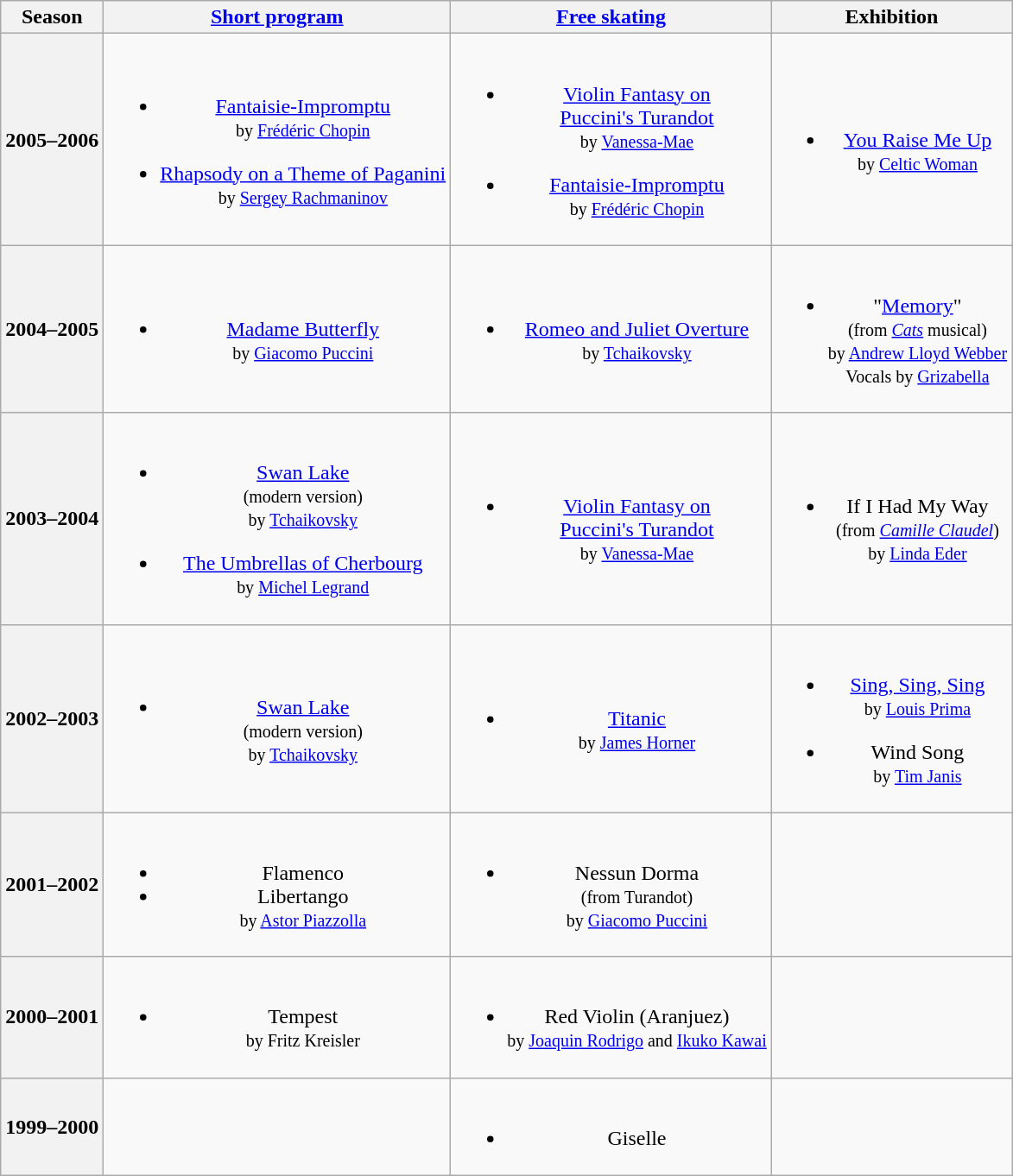<table class="wikitable" style="text-align:center">
<tr>
<th>Season</th>
<th><a href='#'>Short program</a></th>
<th><a href='#'>Free skating</a></th>
<th>Exhibition</th>
</tr>
<tr>
<th>2005–2006 <br></th>
<td><br><ul><li><a href='#'>Fantaisie-Impromptu</a> <br><small> by <a href='#'>Frédéric Chopin</a> </small></li></ul><ul><li><a href='#'>Rhapsody on a Theme of Paganini</a> <br><small> by <a href='#'>Sergey Rachmaninov</a> </small></li></ul></td>
<td><br><ul><li><a href='#'>Violin Fantasy on <br> Puccini's Turandot</a> <br><small> by <a href='#'>Vanessa-Mae</a> </small></li></ul><ul><li><a href='#'>Fantaisie-Impromptu</a> <br><small> by <a href='#'>Frédéric Chopin</a> </small></li></ul></td>
<td><br><ul><li><a href='#'>You Raise Me Up</a> <br><small> by <a href='#'>Celtic Woman</a> </small></li></ul></td>
</tr>
<tr>
<th>2004–2005 <br></th>
<td><br><ul><li><a href='#'>Madame Butterfly</a> <br><small> by <a href='#'>Giacomo Puccini</a> </small></li></ul></td>
<td><br><ul><li><a href='#'>Romeo and Juliet Overture</a> <br><small> by <a href='#'>Tchaikovsky</a> </small></li></ul></td>
<td><br><ul><li>"<a href='#'>Memory</a>" <br><small> (from <em><a href='#'>Cats</a></em> musical) <br> by <a href='#'>Andrew Lloyd Webber</a> <br> Vocals by <a href='#'>Grizabella</a> </small></li></ul></td>
</tr>
<tr>
<th>2003–2004 <br></th>
<td><br><ul><li><a href='#'>Swan Lake</a><br><small> (modern version) <br> by <a href='#'>Tchaikovsky</a> </small></li></ul><ul><li><a href='#'>The Umbrellas of Cherbourg</a> <br><small> by <a href='#'>Michel Legrand</a> </small></li></ul></td>
<td><br><ul><li><a href='#'>Violin Fantasy on <br> Puccini's Turandot</a> <br><small> by <a href='#'>Vanessa-Mae</a> </small></li></ul></td>
<td><br><ul><li>If I Had My Way <br><small> (from <em><a href='#'>Camille Claudel</a></em>) <br> by <a href='#'>Linda Eder</a> </small></li></ul></td>
</tr>
<tr>
<th>2002–2003 <br></th>
<td><br><ul><li><a href='#'>Swan Lake</a> <br><small> (modern version) <br> by <a href='#'>Tchaikovsky</a> </small></li></ul></td>
<td><br><ul><li><a href='#'>Titanic</a> <br><small> by <a href='#'>James Horner</a> </small></li></ul></td>
<td><br><ul><li><a href='#'>Sing, Sing, Sing</a> <br><small> by <a href='#'>Louis Prima</a> </small></li></ul><ul><li>Wind Song <br><small> by <a href='#'>Tim Janis</a> </small></li></ul></td>
</tr>
<tr>
<th>2001–2002 <br></th>
<td><br><ul><li>Flamenco</li><li>Libertango <br><small> by <a href='#'>Astor Piazzolla</a> </small></li></ul></td>
<td><br><ul><li>Nessun Dorma <br><small> (from Turandot) <br> by <a href='#'>Giacomo Puccini</a> </small></li></ul></td>
<td></td>
</tr>
<tr>
<th>2000–2001 <br></th>
<td><br><ul><li>Tempest <br><small> by Fritz Kreisler </small></li></ul></td>
<td><br><ul><li>Red Violin (Aranjuez) <br><small> by <a href='#'>Joaquin Rodrigo</a> and <a href='#'>Ikuko Kawai</a> </small></li></ul></td>
<td></td>
</tr>
<tr>
<th>1999–2000 <br></th>
<td></td>
<td><br><ul><li>Giselle</li></ul></td>
</tr>
</table>
